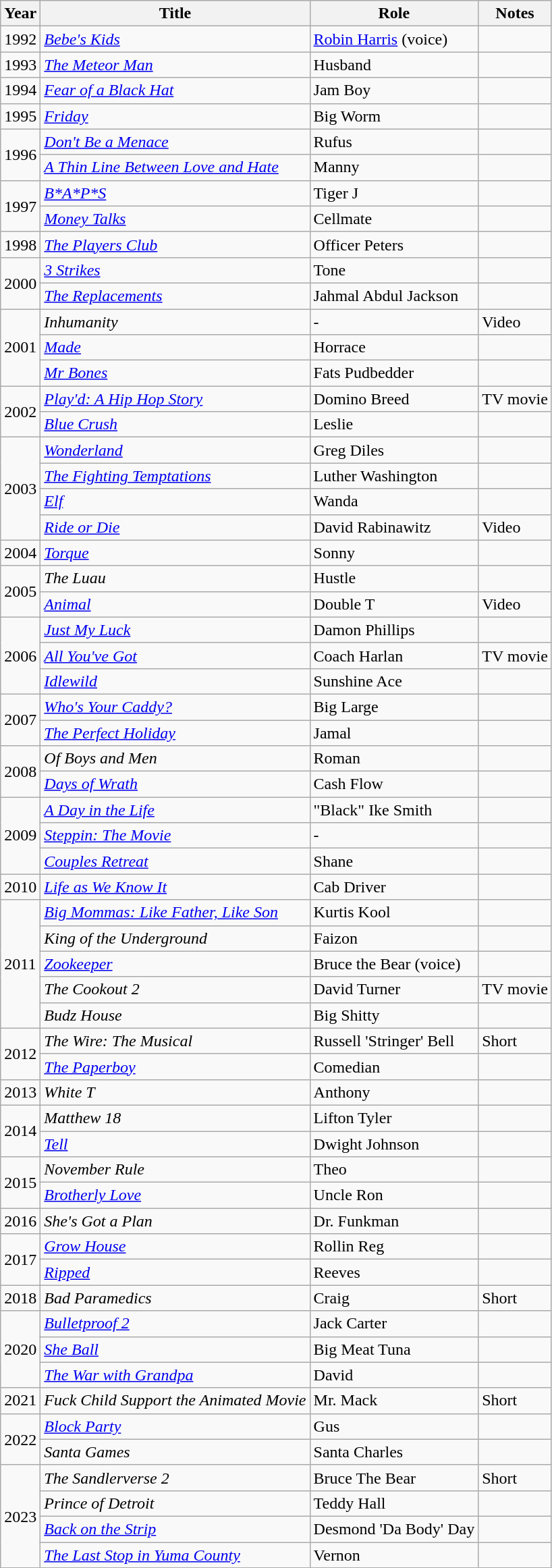<table class="wikitable plainrowheaders sortable" style="margin-right: 0;">
<tr>
<th>Year</th>
<th>Title</th>
<th>Role</th>
<th>Notes</th>
</tr>
<tr>
<td>1992</td>
<td><em><a href='#'>Bebe's Kids</a></em></td>
<td><a href='#'>Robin Harris</a> (voice)</td>
<td></td>
</tr>
<tr>
<td>1993</td>
<td><em><a href='#'>The Meteor Man</a></em></td>
<td>Husband</td>
<td></td>
</tr>
<tr>
<td>1994</td>
<td><em><a href='#'>Fear of a Black Hat</a></em></td>
<td>Jam Boy</td>
<td></td>
</tr>
<tr>
<td>1995</td>
<td><em><a href='#'>Friday</a></em></td>
<td>Big Worm</td>
<td></td>
</tr>
<tr>
<td rowspan=2>1996</td>
<td><em><a href='#'>Don't Be a Menace</a></em></td>
<td>Rufus</td>
<td></td>
</tr>
<tr>
<td><em><a href='#'>A Thin Line Between Love and Hate</a></em></td>
<td>Manny</td>
<td></td>
</tr>
<tr>
<td rowspan=2>1997</td>
<td><em><a href='#'>B*A*P*S</a></em></td>
<td>Tiger J</td>
<td></td>
</tr>
<tr>
<td><em><a href='#'>Money Talks</a></em></td>
<td>Cellmate</td>
<td></td>
</tr>
<tr>
<td>1998</td>
<td><em><a href='#'>The Players Club</a></em></td>
<td>Officer Peters</td>
<td></td>
</tr>
<tr>
<td rowspan=2>2000</td>
<td><em><a href='#'>3 Strikes</a></em></td>
<td>Tone</td>
<td></td>
</tr>
<tr>
<td><em><a href='#'>The Replacements</a></em></td>
<td>Jahmal Abdul Jackson</td>
<td></td>
</tr>
<tr>
<td rowspan=3>2001</td>
<td><em>Inhumanity</em></td>
<td>-</td>
<td>Video</td>
</tr>
<tr>
<td><em><a href='#'>Made</a></em></td>
<td>Horrace</td>
<td></td>
</tr>
<tr>
<td><em><a href='#'>Mr Bones</a></em></td>
<td>Fats Pudbedder</td>
<td></td>
</tr>
<tr>
<td rowspan=2>2002</td>
<td><em><a href='#'>Play'd: A Hip Hop Story</a></em></td>
<td>Domino Breed</td>
<td>TV movie</td>
</tr>
<tr>
<td><em><a href='#'>Blue Crush</a></em></td>
<td>Leslie</td>
<td></td>
</tr>
<tr>
<td rowspan=4>2003</td>
<td><em><a href='#'>Wonderland</a></em></td>
<td>Greg Diles</td>
<td></td>
</tr>
<tr>
<td><em><a href='#'>The Fighting Temptations</a></em></td>
<td>Luther Washington</td>
<td></td>
</tr>
<tr>
<td><em><a href='#'>Elf</a></em></td>
<td>Wanda</td>
<td></td>
</tr>
<tr>
<td><em><a href='#'>Ride or Die</a></em></td>
<td>David Rabinawitz</td>
<td>Video</td>
</tr>
<tr>
<td>2004</td>
<td><em><a href='#'>Torque</a></em></td>
<td>Sonny</td>
<td></td>
</tr>
<tr>
<td rowspan=2>2005</td>
<td><em>The Luau</em></td>
<td>Hustle</td>
<td></td>
</tr>
<tr>
<td><em><a href='#'>Animal</a></em></td>
<td>Double T</td>
<td>Video</td>
</tr>
<tr>
<td rowspan=3>2006</td>
<td><em><a href='#'>Just My Luck</a></em></td>
<td>Damon Phillips</td>
<td></td>
</tr>
<tr>
<td><em><a href='#'>All You've Got</a></em></td>
<td>Coach Harlan</td>
<td>TV movie</td>
</tr>
<tr>
<td><em><a href='#'>Idlewild</a></em></td>
<td>Sunshine Ace</td>
<td></td>
</tr>
<tr>
<td rowspan=2>2007</td>
<td><em><a href='#'>Who's Your Caddy?</a></em></td>
<td>Big Large</td>
<td></td>
</tr>
<tr>
<td><em><a href='#'>The Perfect Holiday</a></em></td>
<td>Jamal</td>
<td></td>
</tr>
<tr>
<td rowspan=2>2008</td>
<td><em>Of Boys and Men</em></td>
<td>Roman</td>
<td></td>
</tr>
<tr>
<td><em><a href='#'>Days of Wrath</a></em></td>
<td>Cash Flow</td>
<td></td>
</tr>
<tr>
<td rowspan=3>2009</td>
<td><em><a href='#'>A Day in the Life</a></em></td>
<td>"Black" Ike Smith</td>
<td></td>
</tr>
<tr>
<td><em><a href='#'>Steppin: The Movie</a></em></td>
<td>-</td>
<td></td>
</tr>
<tr>
<td><em><a href='#'>Couples Retreat</a></em></td>
<td>Shane</td>
<td></td>
</tr>
<tr>
<td>2010</td>
<td><em><a href='#'>Life as We Know It</a></em></td>
<td>Cab Driver</td>
<td></td>
</tr>
<tr>
<td rowspan=5>2011</td>
<td><em><a href='#'>Big Mommas: Like Father, Like Son</a></em></td>
<td>Kurtis Kool</td>
<td></td>
</tr>
<tr>
<td><em>King of the Underground</em></td>
<td>Faizon</td>
<td></td>
</tr>
<tr>
<td><em><a href='#'>Zookeeper</a></em></td>
<td>Bruce the Bear (voice)</td>
<td></td>
</tr>
<tr>
<td><em>The Cookout 2</em></td>
<td>David Turner</td>
<td>TV movie</td>
</tr>
<tr>
<td><em>Budz House</em></td>
<td>Big Shitty</td>
<td></td>
</tr>
<tr>
<td rowspan=2>2012</td>
<td><em>The Wire: The Musical</em></td>
<td>Russell 'Stringer' Bell</td>
<td>Short</td>
</tr>
<tr>
<td><em><a href='#'>The Paperboy</a></em></td>
<td>Comedian</td>
<td></td>
</tr>
<tr>
<td>2013</td>
<td><em>White T</em></td>
<td>Anthony</td>
<td></td>
</tr>
<tr>
<td rowspan=2>2014</td>
<td><em>Matthew 18</em></td>
<td>Lifton Tyler</td>
<td></td>
</tr>
<tr>
<td><em><a href='#'>Tell</a></em></td>
<td>Dwight Johnson</td>
<td></td>
</tr>
<tr>
<td rowspan=2>2015</td>
<td><em>November Rule</em></td>
<td>Theo</td>
<td></td>
</tr>
<tr>
<td><em><a href='#'>Brotherly Love</a></em></td>
<td>Uncle Ron</td>
<td></td>
</tr>
<tr>
<td>2016</td>
<td><em>She's Got a Plan</em></td>
<td>Dr. Funkman</td>
<td></td>
</tr>
<tr>
<td rowspan=2>2017</td>
<td><em><a href='#'>Grow House</a></em></td>
<td>Rollin Reg</td>
<td></td>
</tr>
<tr>
<td><em><a href='#'>Ripped</a></em></td>
<td>Reeves</td>
<td></td>
</tr>
<tr>
<td>2018</td>
<td><em>Bad Paramedics</em></td>
<td>Craig</td>
<td>Short</td>
</tr>
<tr>
<td rowspan=3>2020</td>
<td><em><a href='#'>Bulletproof 2</a></em></td>
<td>Jack Carter</td>
<td></td>
</tr>
<tr>
<td><em><a href='#'>She Ball</a></em></td>
<td>Big Meat Tuna</td>
<td></td>
</tr>
<tr>
<td><em><a href='#'>The War with Grandpa</a></em></td>
<td>David</td>
<td></td>
</tr>
<tr>
<td>2021</td>
<td><em>Fuck Child Support the Animated Movie</em></td>
<td>Mr. Mack</td>
<td>Short</td>
</tr>
<tr>
<td rowspan=2>2022</td>
<td><em><a href='#'>Block Party</a></em></td>
<td>Gus</td>
<td></td>
</tr>
<tr>
<td><em>Santa Games</em></td>
<td>Santa Charles</td>
<td></td>
</tr>
<tr>
<td rowspan=4>2023</td>
<td><em>The Sandlerverse 2</em></td>
<td>Bruce The Bear</td>
<td>Short</td>
</tr>
<tr>
<td><em>Prince of Detroit</em></td>
<td>Teddy Hall</td>
<td></td>
</tr>
<tr>
<td><em><a href='#'>Back on the Strip</a></em></td>
<td>Desmond 'Da Body' Day</td>
<td></td>
</tr>
<tr>
<td><em><a href='#'>The Last Stop in Yuma County</a></em></td>
<td>Vernon</td>
<td></td>
</tr>
</table>
